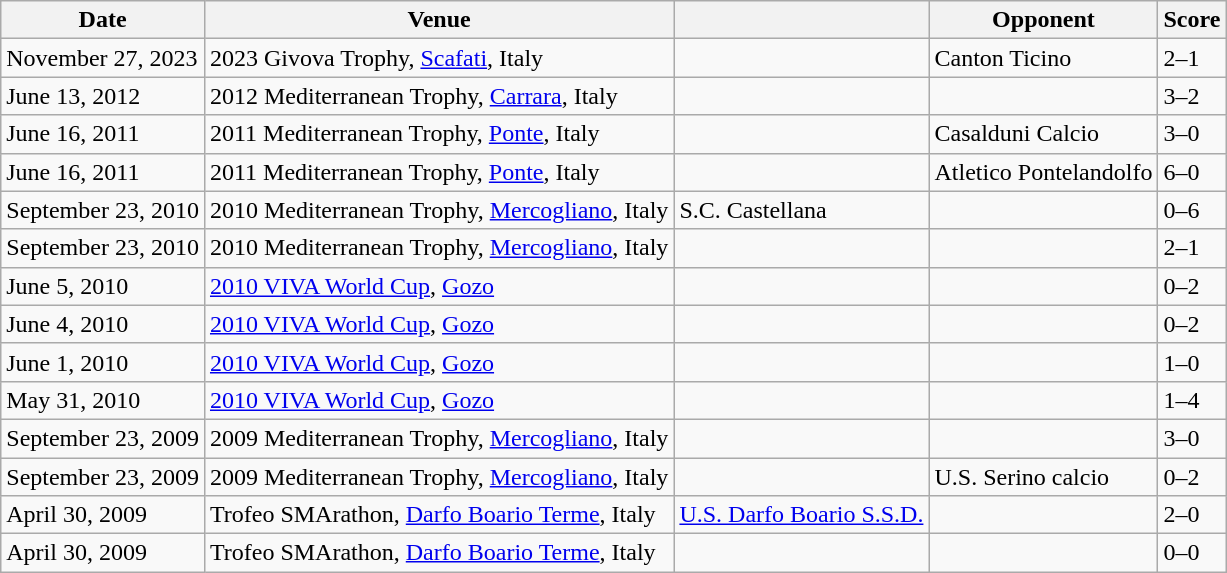<table class="wikitable">
<tr>
<th>Date</th>
<th>Venue</th>
<th></th>
<th>Opponent</th>
<th>Score</th>
</tr>
<tr>
<td>November 27, 2023</td>
<td>2023 Givova Trophy, <a href='#'>Scafati</a>, Italy</td>
<td></td>
<td>Canton Ticino</td>
<td>2–1</td>
</tr>
<tr>
<td>June 13, 2012</td>
<td>2012 Mediterranean Trophy, <a href='#'>Carrara</a>, Italy</td>
<td></td>
<td></td>
<td>3–2</td>
</tr>
<tr>
<td>June 16, 2011</td>
<td>2011 Mediterranean Trophy, <a href='#'>Ponte</a>, Italy</td>
<td></td>
<td>Casalduni Calcio</td>
<td>3–0</td>
</tr>
<tr>
<td>June 16, 2011</td>
<td>2011 Mediterranean Trophy, <a href='#'>Ponte</a>, Italy</td>
<td></td>
<td>Atletico Pontelandolfo</td>
<td>6–0</td>
</tr>
<tr>
<td>September 23, 2010</td>
<td>2010 Mediterranean Trophy, <a href='#'>Mercogliano</a>, Italy</td>
<td>S.C. Castellana</td>
<td></td>
<td>0–6</td>
</tr>
<tr>
<td>September 23, 2010</td>
<td>2010 Mediterranean Trophy, <a href='#'>Mercogliano</a>, Italy</td>
<td></td>
<td></td>
<td>2–1</td>
</tr>
<tr>
<td>June 5, 2010</td>
<td><a href='#'>2010 VIVA World Cup</a>, <a href='#'>Gozo</a></td>
<td></td>
<td></td>
<td>0–2</td>
</tr>
<tr>
<td>June 4, 2010</td>
<td><a href='#'>2010 VIVA World Cup</a>, <a href='#'>Gozo</a></td>
<td></td>
<td></td>
<td>0–2</td>
</tr>
<tr>
<td>June 1, 2010</td>
<td><a href='#'>2010 VIVA World Cup</a>, <a href='#'>Gozo</a></td>
<td></td>
<td></td>
<td>1–0</td>
</tr>
<tr>
<td>May 31, 2010</td>
<td><a href='#'>2010 VIVA World Cup</a>, <a href='#'>Gozo</a></td>
<td></td>
<td></td>
<td>1–4</td>
</tr>
<tr>
<td>September 23, 2009</td>
<td>2009 Mediterranean Trophy, <a href='#'>Mercogliano</a>, Italy</td>
<td></td>
<td></td>
<td>3–0</td>
</tr>
<tr>
<td>September 23, 2009</td>
<td>2009 Mediterranean Trophy, <a href='#'>Mercogliano</a>, Italy</td>
<td></td>
<td>U.S. Serino calcio</td>
<td>0–2</td>
</tr>
<tr>
<td>April 30, 2009</td>
<td>Trofeo SMArathon, <a href='#'>Darfo Boario Terme</a>, Italy</td>
<td><a href='#'>U.S. Darfo Boario S.S.D.</a></td>
<td></td>
<td>2–0</td>
</tr>
<tr>
<td>April 30, 2009</td>
<td>Trofeo SMArathon, <a href='#'>Darfo Boario Terme</a>, Italy</td>
<td></td>
<td></td>
<td>0–0</td>
</tr>
</table>
